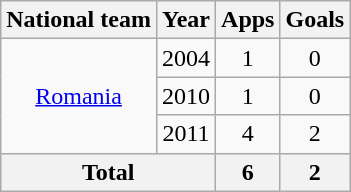<table class="wikitable" style="text-align:center">
<tr>
<th>National team</th>
<th>Year</th>
<th>Apps</th>
<th>Goals</th>
</tr>
<tr>
<td rowspan="3"><a href='#'>Romania</a></td>
<td>2004</td>
<td>1</td>
<td>0</td>
</tr>
<tr>
<td>2010</td>
<td>1</td>
<td>0</td>
</tr>
<tr>
<td>2011</td>
<td>4</td>
<td>2</td>
</tr>
<tr>
<th colspan="2">Total</th>
<th>6</th>
<th>2</th>
</tr>
</table>
